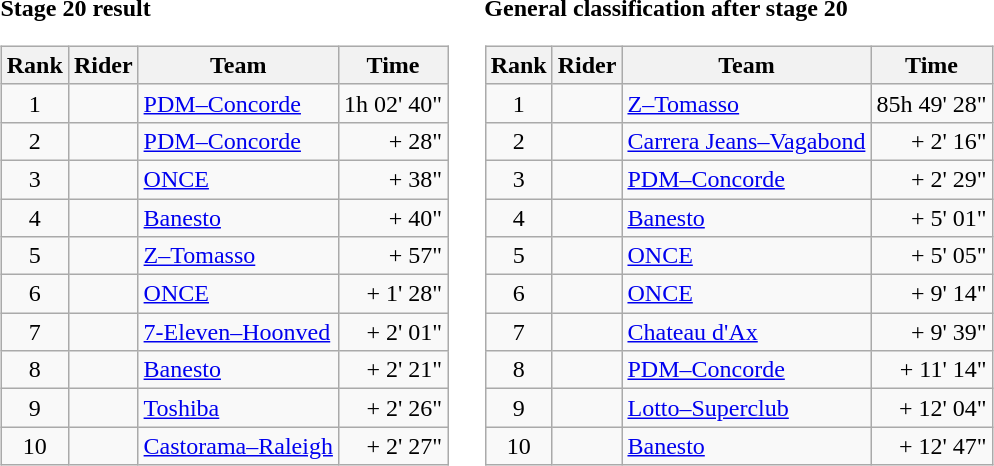<table>
<tr>
<td><strong>Stage 20 result</strong><br><table class="wikitable">
<tr>
<th scope="col">Rank</th>
<th scope="col">Rider</th>
<th scope="col">Team</th>
<th scope="col">Time</th>
</tr>
<tr>
<td style="text-align:center;">1</td>
<td></td>
<td><a href='#'>PDM–Concorde</a></td>
<td style="text-align:right;">1h 02' 40"</td>
</tr>
<tr>
<td style="text-align:center;">2</td>
<td></td>
<td><a href='#'>PDM–Concorde</a></td>
<td style="text-align:right;">+ 28"</td>
</tr>
<tr>
<td style="text-align:center;">3</td>
<td></td>
<td><a href='#'>ONCE</a></td>
<td style="text-align:right;">+ 38"</td>
</tr>
<tr>
<td style="text-align:center;">4</td>
<td></td>
<td><a href='#'>Banesto</a></td>
<td style="text-align:right;">+ 40"</td>
</tr>
<tr>
<td style="text-align:center;">5</td>
<td></td>
<td><a href='#'>Z–Tomasso</a></td>
<td style="text-align:right;">+ 57"</td>
</tr>
<tr>
<td style="text-align:center;">6</td>
<td></td>
<td><a href='#'>ONCE</a></td>
<td align="right">+ 1' 28"</td>
</tr>
<tr>
<td style="text-align:center;">7</td>
<td></td>
<td><a href='#'>7-Eleven–Hoonved</a></td>
<td align="right">+ 2' 01"</td>
</tr>
<tr>
<td style="text-align:center;">8</td>
<td></td>
<td><a href='#'>Banesto</a></td>
<td style="text-align:right;">+ 2' 21"</td>
</tr>
<tr>
<td style="text-align:center;">9</td>
<td></td>
<td><a href='#'>Toshiba</a></td>
<td align="right">+ 2' 26"</td>
</tr>
<tr>
<td style="text-align:center;">10</td>
<td></td>
<td><a href='#'>Castorama–Raleigh</a></td>
<td align="right">+ 2' 27"</td>
</tr>
</table>
</td>
<td></td>
<td><strong>General classification after stage 20</strong><br><table class="wikitable">
<tr>
<th scope="col">Rank</th>
<th scope="col">Rider</th>
<th scope="col">Team</th>
<th scope="col">Time</th>
</tr>
<tr>
<td style="text-align:center;">1</td>
<td> </td>
<td><a href='#'>Z–Tomasso</a></td>
<td style="text-align:right;">85h 49' 28"</td>
</tr>
<tr>
<td style="text-align:center;">2</td>
<td></td>
<td><a href='#'>Carrera Jeans–Vagabond</a></td>
<td style="text-align:right;">+ 2' 16"</td>
</tr>
<tr>
<td style="text-align:center;">3</td>
<td></td>
<td><a href='#'>PDM–Concorde</a></td>
<td style="text-align:right;">+ 2' 29"</td>
</tr>
<tr>
<td style="text-align:center;">4</td>
<td></td>
<td><a href='#'>Banesto</a></td>
<td style="text-align:right;">+ 5' 01"</td>
</tr>
<tr>
<td style="text-align:center;">5</td>
<td></td>
<td><a href='#'>ONCE</a></td>
<td style="text-align:right;">+ 5' 05"</td>
</tr>
<tr>
<td style="text-align:center;">6</td>
<td></td>
<td><a href='#'>ONCE</a></td>
<td style="text-align:right;">+ 9' 14"</td>
</tr>
<tr>
<td style="text-align:center;">7</td>
<td></td>
<td><a href='#'>Chateau d'Ax</a></td>
<td style="text-align:right;">+ 9' 39"</td>
</tr>
<tr>
<td style="text-align:center;">8</td>
<td></td>
<td><a href='#'>PDM–Concorde</a></td>
<td style="text-align:right;">+ 11' 14"</td>
</tr>
<tr>
<td style="text-align:center;">9</td>
<td></td>
<td><a href='#'>Lotto–Superclub</a></td>
<td style="text-align:right;">+ 12' 04"</td>
</tr>
<tr>
<td style="text-align:center;">10</td>
<td></td>
<td><a href='#'>Banesto</a></td>
<td style="text-align:right;">+ 12' 47"</td>
</tr>
</table>
</td>
</tr>
</table>
